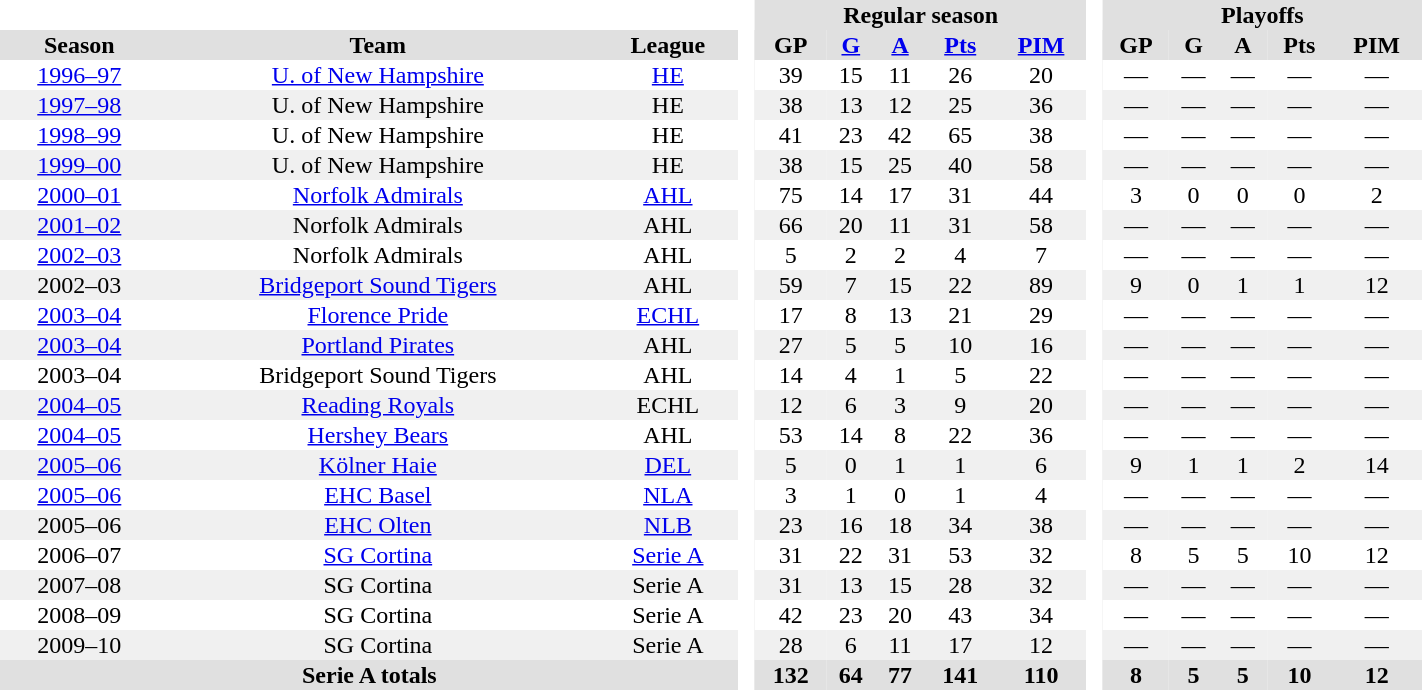<table border="0" cellpadding="1" cellspacing="0" style="text-align:center; width:75%;">
<tr bgcolor="#e0e0e0">
<th colspan="3"  bgcolor="#ffffff"> </th>
<th rowspan="99" bgcolor="#ffffff"> </th>
<th colspan="5">Regular season</th>
<th rowspan="99" bgcolor="#ffffff"> </th>
<th colspan="5">Playoffs</th>
</tr>
<tr bgcolor="#e0e0e0">
<th>Season</th>
<th>Team</th>
<th>League</th>
<th>GP</th>
<th><a href='#'>G</a></th>
<th><a href='#'>A</a></th>
<th><a href='#'>Pts</a></th>
<th><a href='#'>PIM</a></th>
<th>GP</th>
<th>G</th>
<th>A</th>
<th>Pts</th>
<th>PIM</th>
</tr>
<tr>
<td><a href='#'>1996–97</a></td>
<td><a href='#'>U. of New Hampshire</a></td>
<td><a href='#'>HE</a></td>
<td>39</td>
<td>15</td>
<td>11</td>
<td>26</td>
<td>20</td>
<td>—</td>
<td>—</td>
<td>—</td>
<td>—</td>
<td>—</td>
</tr>
<tr bgcolor="#f0f0f0">
<td><a href='#'>1997–98</a></td>
<td>U. of New Hampshire</td>
<td>HE</td>
<td>38</td>
<td>13</td>
<td>12</td>
<td>25</td>
<td>36</td>
<td>—</td>
<td>—</td>
<td>—</td>
<td>—</td>
<td>—</td>
</tr>
<tr>
<td><a href='#'>1998–99</a></td>
<td>U. of New Hampshire</td>
<td>HE</td>
<td>41</td>
<td>23</td>
<td>42</td>
<td>65</td>
<td>38</td>
<td>—</td>
<td>—</td>
<td>—</td>
<td>—</td>
<td>—</td>
</tr>
<tr bgcolor="#f0f0f0">
<td><a href='#'>1999–00</a></td>
<td>U. of New Hampshire</td>
<td>HE</td>
<td>38</td>
<td>15</td>
<td>25</td>
<td>40</td>
<td>58</td>
<td>—</td>
<td>—</td>
<td>—</td>
<td>—</td>
<td>—</td>
</tr>
<tr>
<td><a href='#'>2000–01</a></td>
<td><a href='#'>Norfolk Admirals</a></td>
<td><a href='#'>AHL</a></td>
<td>75</td>
<td>14</td>
<td>17</td>
<td>31</td>
<td>44</td>
<td>3</td>
<td>0</td>
<td>0</td>
<td>0</td>
<td>2</td>
</tr>
<tr bgcolor="#f0f0f0">
<td><a href='#'>2001–02</a></td>
<td>Norfolk Admirals</td>
<td>AHL</td>
<td>66</td>
<td>20</td>
<td>11</td>
<td>31</td>
<td>58</td>
<td>—</td>
<td>—</td>
<td>—</td>
<td>—</td>
<td>—</td>
</tr>
<tr>
<td><a href='#'>2002–03</a></td>
<td>Norfolk Admirals</td>
<td>AHL</td>
<td>5</td>
<td>2</td>
<td>2</td>
<td>4</td>
<td>7</td>
<td>—</td>
<td>—</td>
<td>—</td>
<td>—</td>
<td>—</td>
</tr>
<tr bgcolor="#f0f0f0">
<td>2002–03</td>
<td><a href='#'>Bridgeport Sound Tigers</a></td>
<td>AHL</td>
<td>59</td>
<td>7</td>
<td>15</td>
<td>22</td>
<td>89</td>
<td>9</td>
<td>0</td>
<td>1</td>
<td>1</td>
<td>12</td>
</tr>
<tr>
<td><a href='#'>2003–04</a></td>
<td><a href='#'>Florence Pride</a></td>
<td><a href='#'>ECHL</a></td>
<td>17</td>
<td>8</td>
<td>13</td>
<td>21</td>
<td>29</td>
<td>—</td>
<td>—</td>
<td>—</td>
<td>—</td>
<td>—</td>
</tr>
<tr bgcolor="#f0f0f0">
<td><a href='#'>2003–04</a></td>
<td><a href='#'>Portland Pirates</a></td>
<td>AHL</td>
<td>27</td>
<td>5</td>
<td>5</td>
<td>10</td>
<td>16</td>
<td>—</td>
<td>—</td>
<td>—</td>
<td>—</td>
<td>—</td>
</tr>
<tr>
<td>2003–04</td>
<td>Bridgeport Sound Tigers</td>
<td>AHL</td>
<td>14</td>
<td>4</td>
<td>1</td>
<td>5</td>
<td>22</td>
<td>—</td>
<td>—</td>
<td>—</td>
<td>—</td>
<td>—</td>
</tr>
<tr bgcolor="#f0f0f0">
<td><a href='#'>2004–05</a></td>
<td><a href='#'>Reading Royals</a></td>
<td>ECHL</td>
<td>12</td>
<td>6</td>
<td>3</td>
<td>9</td>
<td>20</td>
<td>—</td>
<td>—</td>
<td>—</td>
<td>—</td>
<td>—</td>
</tr>
<tr>
<td><a href='#'>2004–05</a></td>
<td><a href='#'>Hershey Bears</a></td>
<td>AHL</td>
<td>53</td>
<td>14</td>
<td>8</td>
<td>22</td>
<td>36</td>
<td>—</td>
<td>—</td>
<td>—</td>
<td>—</td>
<td>—</td>
</tr>
<tr bgcolor="#f0f0f0">
<td><a href='#'>2005–06</a></td>
<td><a href='#'>Kölner Haie</a></td>
<td><a href='#'>DEL</a></td>
<td>5</td>
<td>0</td>
<td>1</td>
<td>1</td>
<td>6</td>
<td>9</td>
<td>1</td>
<td>1</td>
<td>2</td>
<td>14</td>
</tr>
<tr>
<td><a href='#'>2005–06</a></td>
<td><a href='#'>EHC Basel</a></td>
<td><a href='#'>NLA</a></td>
<td>3</td>
<td>1</td>
<td>0</td>
<td>1</td>
<td>4</td>
<td>—</td>
<td>—</td>
<td>—</td>
<td>—</td>
<td>—</td>
</tr>
<tr bgcolor="#f0f0f0">
<td>2005–06</td>
<td><a href='#'>EHC Olten</a></td>
<td><a href='#'>NLB</a></td>
<td>23</td>
<td>16</td>
<td>18</td>
<td>34</td>
<td>38</td>
<td>—</td>
<td>—</td>
<td>—</td>
<td>—</td>
<td>—</td>
</tr>
<tr>
<td>2006–07</td>
<td><a href='#'>SG Cortina</a></td>
<td><a href='#'>Serie A</a></td>
<td>31</td>
<td>22</td>
<td>31</td>
<td>53</td>
<td>32</td>
<td>8</td>
<td>5</td>
<td>5</td>
<td>10</td>
<td>12</td>
</tr>
<tr bgcolor="#f0f0f0">
<td>2007–08</td>
<td>SG Cortina</td>
<td>Serie A</td>
<td>31</td>
<td>13</td>
<td>15</td>
<td>28</td>
<td>32</td>
<td>—</td>
<td>—</td>
<td>—</td>
<td>—</td>
<td>—</td>
</tr>
<tr>
<td>2008–09</td>
<td>SG Cortina</td>
<td>Serie A</td>
<td>42</td>
<td>23</td>
<td>20</td>
<td>43</td>
<td>34</td>
<td>—</td>
<td>—</td>
<td>—</td>
<td>—</td>
<td>—</td>
</tr>
<tr bgcolor="#f0f0f0">
<td>2009–10</td>
<td>SG Cortina</td>
<td>Serie A</td>
<td>28</td>
<td>6</td>
<td>11</td>
<td>17</td>
<td>12</td>
<td>—</td>
<td>—</td>
<td>—</td>
<td>—</td>
<td>—</td>
</tr>
<tr>
</tr>
<tr bgcolor="#e0e0e0">
<th colspan="3">Serie A totals</th>
<th>132</th>
<th>64</th>
<th>77</th>
<th>141</th>
<th>110</th>
<th>8</th>
<th>5</th>
<th>5</th>
<th>10</th>
<th>12</th>
</tr>
</table>
